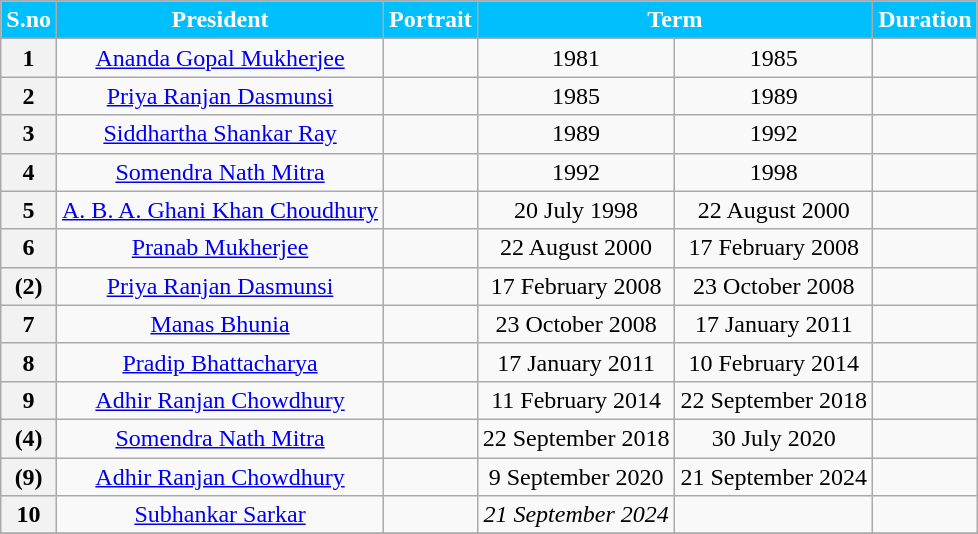<table class="wikitable sortable" style="text-align:center;">
<tr>
<th Style="background-color:#00BFFF; color:white">S.no</th>
<th Style="background-color:#00BFFF; color:white">President</th>
<th Style="background-color:#00BFFF; color:white">Portrait</th>
<th Style="background-color:#00BFFF; color:white" colspan=2>Term</th>
<th Style="background-color:#00BFFF; color:white">Duration</th>
</tr>
<tr>
<th>1</th>
<td><a href='#'>Ananda Gopal Mukherjee</a></td>
<td></td>
<td>1981</td>
<td>1985</td>
<td><strong></strong></td>
</tr>
<tr>
<th>2</th>
<td><a href='#'>Priya Ranjan Dasmunsi</a></td>
<td></td>
<td>1985</td>
<td>1989</td>
<td><strong></strong></td>
</tr>
<tr>
<th>3</th>
<td><a href='#'>Siddhartha Shankar Ray</a></td>
<td></td>
<td>1989</td>
<td>1992</td>
<td><strong></strong></td>
</tr>
<tr>
<th>4</th>
<td><a href='#'>Somendra Nath Mitra</a></td>
<td></td>
<td>1992</td>
<td>1998</td>
<td><strong></strong></td>
</tr>
<tr>
<th>5</th>
<td><a href='#'>A. B. A. Ghani Khan Choudhury</a></td>
<td></td>
<td>20 July 1998</td>
<td>22 August 2000</td>
<td><strong></strong></td>
</tr>
<tr>
<th>6</th>
<td><a href='#'>Pranab Mukherjee</a></td>
<td></td>
<td>22 August 2000</td>
<td>17 February 2008</td>
<td><strong></strong></td>
</tr>
<tr>
<th>(2)</th>
<td><a href='#'>Priya Ranjan Dasmunsi</a></td>
<td></td>
<td>17 February 2008</td>
<td>23 October 2008</td>
<td><strong></strong></td>
</tr>
<tr>
<th>7</th>
<td><a href='#'>Manas Bhunia</a></td>
<td></td>
<td>23 October 2008</td>
<td>17 January 2011</td>
<td><strong></strong></td>
</tr>
<tr>
<th>8</th>
<td><a href='#'>Pradip Bhattacharya</a></td>
<td></td>
<td>17 January 2011</td>
<td>10 February 2014</td>
<td><strong></strong></td>
</tr>
<tr>
<th>9</th>
<td><a href='#'>Adhir Ranjan Chowdhury</a></td>
<td></td>
<td>11 February 2014</td>
<td>22 September 2018</td>
<td><strong></strong></td>
</tr>
<tr>
<th>(4)</th>
<td><a href='#'>Somendra Nath Mitra</a></td>
<td></td>
<td>22 September 2018</td>
<td>30 July 2020</td>
<td><strong></strong></td>
</tr>
<tr>
<th>(9)</th>
<td><a href='#'>Adhir Ranjan Chowdhury</a></td>
<td></td>
<td>9 September 2020</td>
<td>21 September 2024</td>
<td><strong></strong></td>
</tr>
<tr>
<th>10</th>
<td><a href='#'>Subhankar Sarkar</a></td>
<td><br></td>
<td><em>21 September 2024</em></td>
<td></td>
<td><strong></strong></td>
</tr>
<tr>
</tr>
</table>
